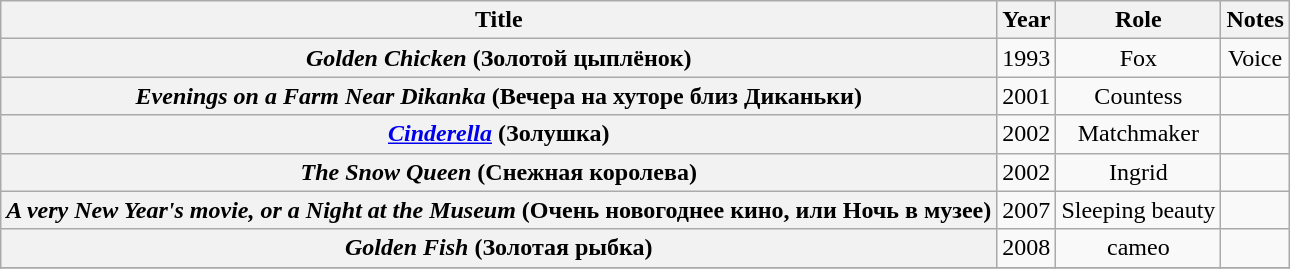<table class="wikitable plainrowheaders sortable" style="text-align: center;">
<tr>
<th scope="col">Title</th>
<th scope="col">Year</th>
<th scope="col">Role</th>
<th scope="col">Notes</th>
</tr>
<tr>
<th scope="row"><em>Golden Chicken</em> (Золотой цыплёнок)</th>
<td>1993</td>
<td>Fox</td>
<td>Voice</td>
</tr>
<tr>
<th scope="row"><em>Evenings on a Farm Near Dikanka</em> (Вечера на хуторе близ Диканьки)</th>
<td>2001</td>
<td>Countess</td>
<td></td>
</tr>
<tr>
<th scope="row"><em><a href='#'>Cinderella</a></em> (Золушка)</th>
<td>2002</td>
<td>Matchmaker</td>
<td></td>
</tr>
<tr>
<th scope="row"><em>The Snow Queen</em> (Снежная королева)</th>
<td>2002</td>
<td>Ingrid</td>
<td></td>
</tr>
<tr>
<th scope="row"><em>A very New Year's movie, or a Night at the Museum</em> (Очень новогоднее кино, или Ночь в музее)</th>
<td>2007</td>
<td>Sleeping beauty</td>
<td></td>
</tr>
<tr>
<th scope="row"><em>Golden Fish</em> (Золотая рыбка)</th>
<td>2008</td>
<td>cameo</td>
<td></td>
</tr>
<tr>
</tr>
</table>
